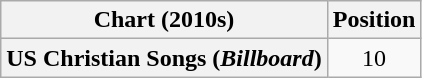<table class="wikitable plainrowheaders" style="text-align:center">
<tr>
<th scope="col">Chart (2010s)</th>
<th scope="col">Position</th>
</tr>
<tr>
<th scope="row">US Christian Songs (<em>Billboard</em>)</th>
<td>10</td>
</tr>
</table>
